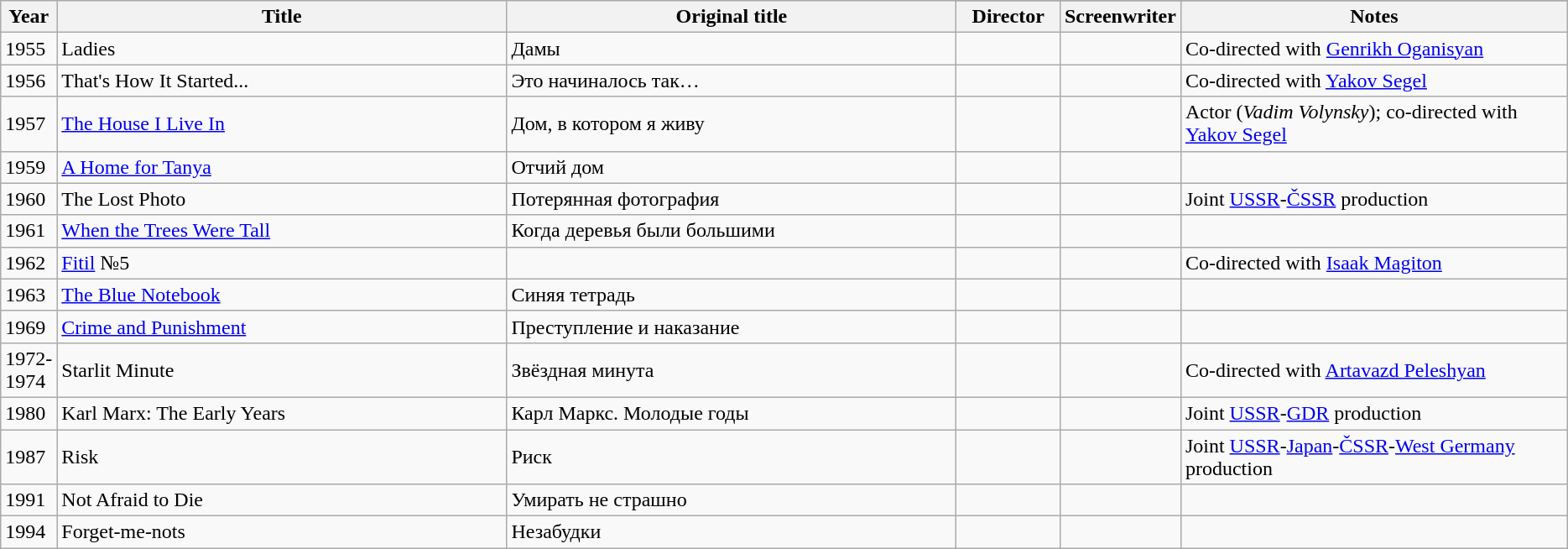<table class="wikitable" style="margin-right: 0;">
<tr>
<th rowspan="2" width="33">Year</th>
<th rowspan="2" width="350">Title</th>
<th rowspan="2" width="350">Original title</th>
</tr>
<tr>
<th width="75">Director</th>
<th width="75">Screenwriter</th>
<th width="300">Notes</th>
</tr>
<tr>
<td>1955</td>
<td>Ladies</td>
<td>Дамы</td>
<td></td>
<td></td>
<td>Co-directed with <a href='#'>Genrikh Oganisyan</a></td>
</tr>
<tr>
<td>1956</td>
<td>That's How It Started...</td>
<td>Это начиналось так…</td>
<td></td>
<td></td>
<td>Co-directed with <a href='#'>Yakov Segel</a></td>
</tr>
<tr>
<td>1957</td>
<td><a href='#'>The House I Live In</a></td>
<td>Дом, в котором я живу</td>
<td></td>
<td></td>
<td>Actor (<em>Vadim Volynsky</em>); co-directed with <a href='#'>Yakov Segel</a></td>
</tr>
<tr>
<td>1959</td>
<td><a href='#'>A Home for Tanya</a></td>
<td>Отчий дом</td>
<td></td>
<td></td>
<td></td>
</tr>
<tr>
<td>1960</td>
<td>The Lost Photo</td>
<td>Потерянная фотография</td>
<td></td>
<td></td>
<td>Joint <a href='#'>USSR</a>-<a href='#'>ČSSR</a> production</td>
</tr>
<tr>
<td>1961</td>
<td><a href='#'>When the Trees Were Tall</a></td>
<td>Когда деревья были большими</td>
<td></td>
<td></td>
<td></td>
</tr>
<tr>
<td>1962</td>
<td><a href='#'>Fitil</a> №5</td>
<td></td>
<td></td>
<td></td>
<td>Co-directed with <a href='#'>Isaak Magiton</a></td>
</tr>
<tr>
<td>1963</td>
<td><a href='#'>The Blue Notebook</a></td>
<td>Синяя тетрадь</td>
<td></td>
<td></td>
<td></td>
</tr>
<tr>
<td>1969</td>
<td><a href='#'>Crime and Punishment</a></td>
<td>Преступление и наказание</td>
<td></td>
<td></td>
<td></td>
</tr>
<tr>
<td>1972-1974</td>
<td>Starlit Minute</td>
<td>Звёздная минута</td>
<td></td>
<td></td>
<td>Co-directed with <a href='#'>Artavazd Peleshyan</a></td>
</tr>
<tr>
<td>1980</td>
<td>Karl Marx: The Early Years</td>
<td>Карл Маркс. Молодые годы</td>
<td></td>
<td></td>
<td>Joint <a href='#'>USSR</a>-<a href='#'>GDR</a> production</td>
</tr>
<tr>
<td>1987</td>
<td>Risk</td>
<td>Риск</td>
<td></td>
<td></td>
<td>Joint <a href='#'>USSR</a>-<a href='#'>Japan</a>-<a href='#'>ČSSR</a>-<a href='#'>West Germany</a> production</td>
</tr>
<tr>
<td>1991</td>
<td>Not Afraid to Die</td>
<td>Умирать не страшно</td>
<td></td>
<td></td>
<td></td>
</tr>
<tr>
<td>1994</td>
<td>Forget-me-nots</td>
<td>Незабудки</td>
<td></td>
<td></td>
<td></td>
</tr>
</table>
